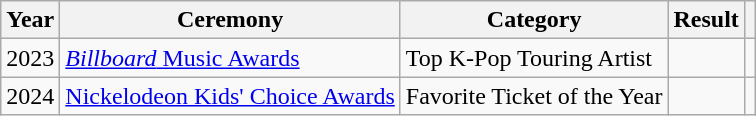<table class="wikitable">
<tr>
<th scope="col">Year</th>
<th scope="col">Ceremony</th>
<th scope="col">Category</th>
<th scope="col">Result</th>
<th scope="col" class="unsortable"></th>
</tr>
<tr>
<td>2023</td>
<td><a href='#'><em>Billboard</em> Music Awards</a></td>
<td>Top K-Pop Touring Artist</td>
<td></td>
<td style="text-align:center"></td>
</tr>
<tr>
<td>2024</td>
<td><a href='#'>Nickelodeon Kids' Choice Awards</a></td>
<td>Favorite Ticket of the Year</td>
<td></td>
<td style="text-align:center"></td>
</tr>
</table>
